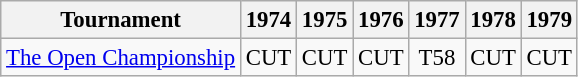<table class="wikitable" style="font-size:95%;text-align:center;">
<tr>
<th>Tournament</th>
<th>1974</th>
<th>1975</th>
<th>1976</th>
<th>1977</th>
<th>1978</th>
<th>1979</th>
</tr>
<tr>
<td align=left><a href='#'>The Open Championship</a></td>
<td>CUT</td>
<td>CUT</td>
<td>CUT</td>
<td>T58</td>
<td>CUT</td>
<td>CUT</td>
</tr>
</table>
